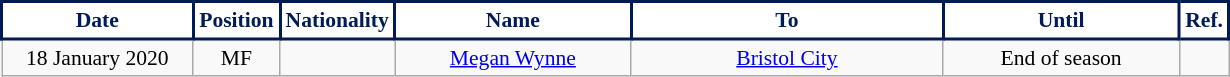<table class="wikitable" style="text-align:center; font-size:90%; ">
<tr>
<th style="background:#fff;color:#001C58;border:2px solid #001C58; width:120px;">Date</th>
<th style="background:#fff;color:#001C58;border:2px solid #001C58; width:50px;">Position</th>
<th style="background:#fff;color:#001C58;border:2px solid #001C58; width:50px;">Nationality</th>
<th style="background:#fff;color:#001C58;border:2px solid #001C58; width:150px;">Name</th>
<th style="background:#fff;color:#001C58;border:2px solid #001C58; width:200px;">To</th>
<th style="background:#fff;color:#001C58;border:2px solid #001C58; width:150px;">Until</th>
<th style="background:#fff;color:#001C58;border:2px solid #001C58; width:25px;">Ref.</th>
</tr>
<tr>
<td>18 January 2020</td>
<td>MF</td>
<td></td>
<td><a href='#'>Megan Wynne</a></td>
<td> <a href='#'>Bristol City</a></td>
<td>End of season</td>
<td></td>
</tr>
</table>
